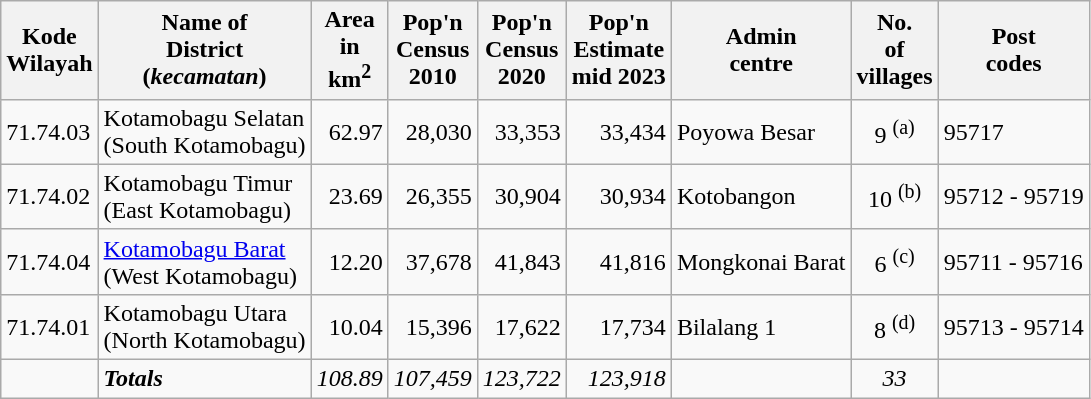<table class="sortable wikitable">
<tr>
<th>Kode <br>Wilayah</th>
<th>Name of<br>District<br>(<em>kecamatan</em>)</th>
<th>Area<br>in<br> km<sup>2</sup></th>
<th>Pop'n<br>Census<br>2010</th>
<th>Pop'n<br>Census<br>2020</th>
<th>Pop'n<br>Estimate<br>mid 2023</th>
<th>Admin<br>centre</th>
<th>No.<br>of<br>villages</th>
<th>Post<br>codes</th>
</tr>
<tr>
<td>71.74.03</td>
<td>Kotamobagu Selatan <br> (South Kotamobagu)</td>
<td align="right">62.97</td>
<td align="right">28,030</td>
<td align="right">33,353</td>
<td align="right">33,434</td>
<td>Poyowa Besar</td>
<td align="center">9 <sup>(a)</sup></td>
<td>95717</td>
</tr>
<tr>
<td>71.74.02</td>
<td>Kotamobagu Timur <br> (East Kotamobagu)</td>
<td align="right">23.69</td>
<td align="right">26,355</td>
<td align="right">30,904</td>
<td align="right">30,934</td>
<td>Kotobangon</td>
<td align="center">10 <sup>(b)</sup></td>
<td>95712 - 95719</td>
</tr>
<tr>
<td>71.74.04</td>
<td><a href='#'>Kotamobagu Barat</a> <br> (West Kotamobagu)</td>
<td align="right">12.20</td>
<td align="right">37,678</td>
<td align="right">41,843</td>
<td align="right">41,816</td>
<td>Mongkonai Barat</td>
<td align="center">6 <sup>(c)</sup></td>
<td>95711 - 95716</td>
</tr>
<tr>
<td>71.74.01</td>
<td>Kotamobagu Utara <br> (North Kotamobagu)</td>
<td align="right">10.04</td>
<td align="right">15,396</td>
<td align="right">17,622</td>
<td align="right">17,734</td>
<td>Bilalang 1</td>
<td align="center">8 <sup>(d)</sup></td>
<td>95713 - 95714</td>
</tr>
<tr>
<td></td>
<td><strong><em>Totals</em></strong></td>
<td align="right"><em>108.89</em></td>
<td align="right"><em>107,459</em></td>
<td align="right"><em>123,722</em></td>
<td align="right"><em>123,918</em></td>
<td></td>
<td align="center"><em>33</em></td>
<td></td>
</tr>
</table>
